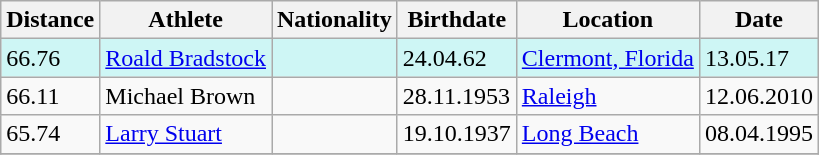<table class="wikitable">
<tr>
<th>Distance</th>
<th>Athlete</th>
<th>Nationality</th>
<th>Birthdate</th>
<th>Location</th>
<th>Date</th>
</tr>
<tr style="background:#cef6f5;">
<td>66.76</td>
<td><a href='#'>Roald Bradstock</a></td>
<td></td>
<td>24.04.62</td>
<td><a href='#'>Clermont, Florida</a></td>
<td>13.05.17</td>
</tr>
<tr>
<td>66.11</td>
<td>Michael Brown</td>
<td></td>
<td>28.11.1953</td>
<td><a href='#'>Raleigh</a></td>
<td>12.06.2010</td>
</tr>
<tr>
<td>65.74</td>
<td><a href='#'>Larry Stuart</a></td>
<td></td>
<td>19.10.1937</td>
<td><a href='#'>Long Beach</a></td>
<td>08.04.1995</td>
</tr>
<tr>
</tr>
</table>
